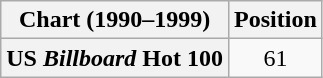<table class="wikitable plainrowheaders" style="text-align:center">
<tr>
<th>Chart (1990–1999)</th>
<th>Position</th>
</tr>
<tr>
<th scope="row">US <em>Billboard</em> Hot 100</th>
<td>61</td>
</tr>
</table>
